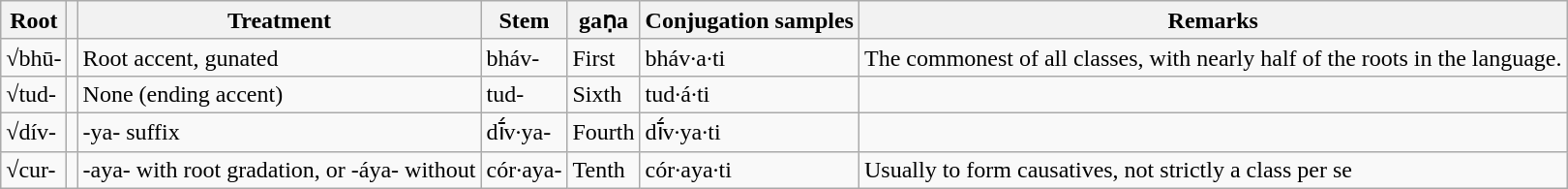<table class="wikitable">
<tr>
<th>Root</th>
<th></th>
<th>Treatment</th>
<th>Stem</th>
<th>gaṇa</th>
<th>Conjugation samples</th>
<th>Remarks</th>
</tr>
<tr>
<td>√bhū-</td>
<td></td>
<td>Root accent, gunated </td>
<td>bháv-</td>
<td>First</td>
<td>bháv·a·ti</td>
<td>The commonest of all classes, with nearly half of the roots in the language.</td>
</tr>
<tr>
<td>√tud-</td>
<td></td>
<td>None (ending accent)</td>
<td>tud-</td>
<td>Sixth</td>
<td>tud·á·ti</td>
<td></td>
</tr>
<tr>
<td>√dív-</td>
<td></td>
<td>-ya- suffix</td>
<td>dī́v·ya-</td>
<td>Fourth</td>
<td>dī́v·ya·ti</td>
<td></td>
</tr>
<tr>
<td>√cur-</td>
<td></td>
<td>-aya- with root gradation, or -áya- without</td>
<td>cór·aya-</td>
<td>Tenth</td>
<td>cór·aya·ti</td>
<td>Usually to form causatives, not strictly a class per se</td>
</tr>
</table>
